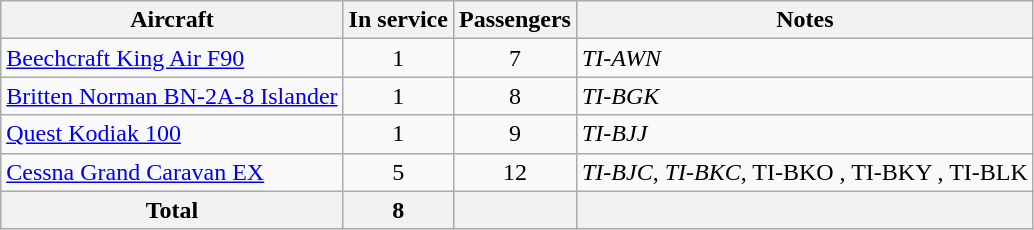<table class="wikitable">
<tr>
<th>Aircraft</th>
<th>In service</th>
<th>Passengers</th>
<th>Notes</th>
</tr>
<tr>
<td><a href='#'>Beechcraft King Air F90</a></td>
<td style="text-align:center">1</td>
<td style="text-align:center">7</td>
<td><em>TI-AWN</em></td>
</tr>
<tr>
<td><a href='#'>Britten Norman BN-2A-8 Islander</a></td>
<td style="text-align:center">1</td>
<td style="text-align:center">8</td>
<td><em>TI-BGK</em></td>
</tr>
<tr>
<td><a href='#'>Quest Kodiak 100</a></td>
<td style="text-align:center">1</td>
<td style="text-align:center">9</td>
<td><em>TI-BJJ</em></td>
</tr>
<tr>
<td><a href='#'>Cessna Grand Caravan EX</a></td>
<td style="text-align:center">5</td>
<td style="text-align:center">12</td>
<td><em>TI-BJC</em>, <em>TI-BKC</em>, TI-BKO , TI-BKY , TI-BLK</td>
</tr>
<tr>
<th>Total</th>
<th>8</th>
<th></th>
<th></th>
</tr>
</table>
